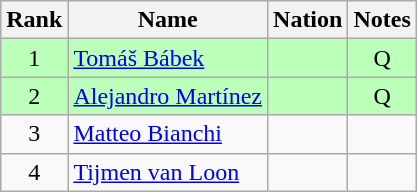<table class="wikitable sortable" style="text-align:center">
<tr>
<th>Rank</th>
<th>Name</th>
<th>Nation</th>
<th>Notes</th>
</tr>
<tr bgcolor=bbffbb>
<td>1</td>
<td align=left><a href='#'>Tomáš Bábek</a></td>
<td align=left></td>
<td>Q</td>
</tr>
<tr bgcolor=bbffbb>
<td>2</td>
<td align=left><a href='#'>Alejandro Martínez</a></td>
<td align=left></td>
<td>Q</td>
</tr>
<tr>
<td>3</td>
<td align=left><a href='#'>Matteo Bianchi</a></td>
<td align=left></td>
<td></td>
</tr>
<tr>
<td>4</td>
<td align=left><a href='#'>Tijmen van Loon</a></td>
<td align=left></td>
<td></td>
</tr>
</table>
